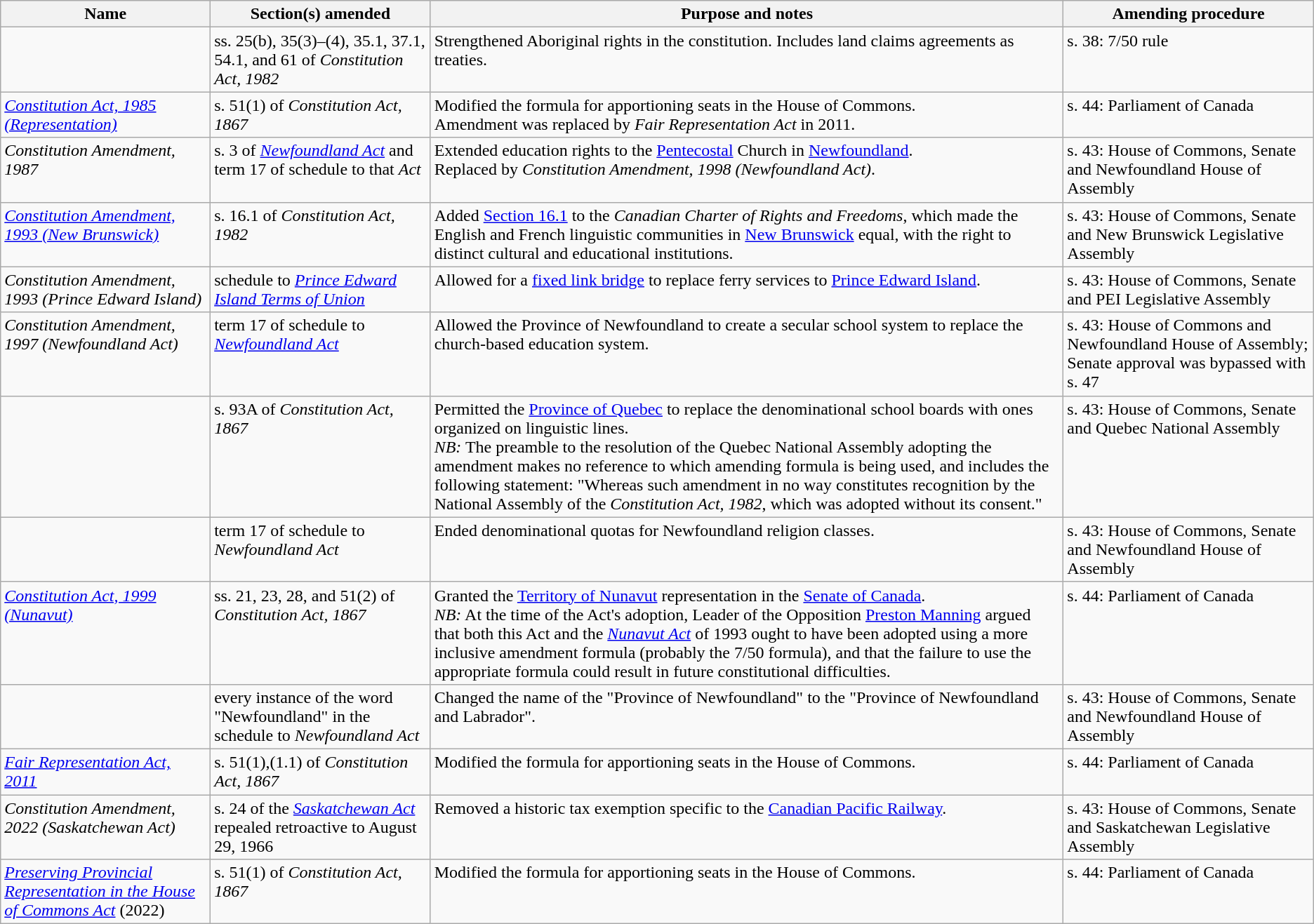<table class="wikitable" border="1">
<tr>
<th>Name</th>
<th>Section(s) amended</th>
<th>Purpose and notes</th>
<th>Amending procedure</th>
</tr>
<tr valign="top">
<td><em></em></td>
<td>ss. 25(b), 35(3)–(4), 35.1, 37.1, 54.1, and 61 of <em>Constitution Act, 1982</em></td>
<td>Strengthened Aboriginal rights in the constitution. Includes land claims agreements as treaties.</td>
<td>s. 38: 7/50 rule</td>
</tr>
<tr valign="top">
<td><em><a href='#'>Constitution Act, 1985 (Representation)</a></em></td>
<td>s. 51(1) of <em>Constitution Act, 1867</em></td>
<td>Modified the formula for apportioning seats in the House of Commons.<br>Amendment was replaced by <em>Fair Representation Act</em> in 2011.</td>
<td>s. 44: Parliament of Canada</td>
</tr>
<tr valign="top">
<td><em>Constitution Amendment, 1987</em></td>
<td>s. 3 of <em><a href='#'>Newfoundland Act</a></em> and term 17 of schedule to that <em>Act</em></td>
<td>Extended education rights to the <a href='#'>Pentecostal</a> Church in <a href='#'>Newfoundland</a>.<br>Replaced by <em>Constitution Amendment, 1998 (Newfoundland Act)</em>.</td>
<td>s. 43: House of Commons, Senate and Newfoundland House of Assembly</td>
</tr>
<tr valign="top">
<td><em><a href='#'>Constitution Amendment, 1993 (New Brunswick)</a></em></td>
<td>s. 16.1 of <em>Constitution Act, 1982</em></td>
<td>Added <a href='#'>Section 16.1</a> to the <em>Canadian Charter of Rights and Freedoms</em>, which made the English and French linguistic communities in <a href='#'>New Brunswick</a> equal, with the right to distinct cultural and educational institutions.</td>
<td>s. 43: House of Commons, Senate and New Brunswick Legislative Assembly</td>
</tr>
<tr valign="top">
<td><em>Constitution Amendment, 1993 (Prince Edward Island)</em></td>
<td>schedule to <em><a href='#'>Prince Edward Island Terms of Union</a></em></td>
<td>Allowed for a <a href='#'>fixed link bridge</a> to replace ferry services to <a href='#'>Prince Edward Island</a>.</td>
<td>s. 43: House of Commons, Senate and PEI Legislative Assembly</td>
</tr>
<tr valign="top">
<td><em>Constitution Amendment, 1997 (Newfoundland Act)</em></td>
<td>term 17 of schedule to <em><a href='#'>Newfoundland Act</a></em></td>
<td>Allowed the Province of Newfoundland to create a secular school system to replace the church-based education system.</td>
<td>s. 43: House of Commons and Newfoundland House of Assembly; Senate approval was bypassed with s. 47</td>
</tr>
<tr valign="top">
<td><em></em></td>
<td>s. 93A of <em>Constitution Act, 1867</em></td>
<td>Permitted the <a href='#'>Province of Quebec</a> to replace the denominational school boards with ones organized on linguistic lines.<br><em>NB:</em> The preamble to the resolution of the Quebec National Assembly adopting the amendment makes no reference to which amending formula is being used, and includes the following statement: "Whereas such amendment in no way constitutes recognition by the National Assembly of the <em>Constitution Act, 1982</em>, which was adopted without its consent."</td>
<td>s. 43: House of Commons, Senate and Quebec National Assembly</td>
</tr>
<tr valign="top">
<td><em></em></td>
<td>term 17 of schedule to <em>Newfoundland Act</em></td>
<td>Ended denominational quotas for Newfoundland religion classes.</td>
<td>s. 43: House of Commons, Senate and Newfoundland House of Assembly</td>
</tr>
<tr valign="top">
<td><em><a href='#'>Constitution Act, 1999 (Nunavut)</a></em></td>
<td>ss. 21, 23, 28, and 51(2) of <em>Constitution Act, 1867</em></td>
<td>Granted the <a href='#'>Territory of Nunavut</a> representation in the <a href='#'>Senate of Canada</a>.<br><em>NB:</em> At the time of the Act's adoption, Leader of the Opposition <a href='#'>Preston Manning</a> argued that both this Act and the <em><a href='#'>Nunavut Act</a></em> of 1993 ought to have been adopted using a more inclusive amendment formula (probably the 7/50 formula), and that the failure to use the appropriate formula could result in future constitutional difficulties.</td>
<td>s. 44: Parliament of Canada</td>
</tr>
<tr valign="top">
<td><em></em></td>
<td>every instance of the word "Newfoundland" in the schedule to <em>Newfoundland Act</em></td>
<td>Changed the name of the "Province of Newfoundland" to the "Province of Newfoundland and Labrador".</td>
<td>s. 43: House of Commons, Senate and Newfoundland House of Assembly</td>
</tr>
<tr valign="top">
<td><em><a href='#'>Fair Representation Act, 2011</a></em></td>
<td>s. 51(1),(1.1) of <em>Constitution Act, 1867</em></td>
<td>Modified the formula for apportioning seats in the House of Commons.</td>
<td>s. 44: Parliament of Canada</td>
</tr>
<tr valign="top">
<td><em>Constitution Amendment, 2022 (Saskatchewan Act)</em></td>
<td>s. 24 of the <em><a href='#'>Saskatchewan Act</a></em> repealed retroactive to August 29, 1966</td>
<td>Removed a historic tax exemption specific to the <a href='#'>Canadian Pacific Railway</a>.</td>
<td>s. 43: House of Commons, Senate and Saskatchewan Legislative Assembly</td>
</tr>
<tr valign="top">
<td><em><a href='#'>Preserving Provincial Representation in the House of Commons Act</a></em> (2022)</td>
<td>s. 51(1) of <em>Constitution Act, 1867</em></td>
<td>Modified the formula for apportioning seats in the House of Commons.</td>
<td>s. 44: Parliament of Canada</td>
</tr>
</table>
